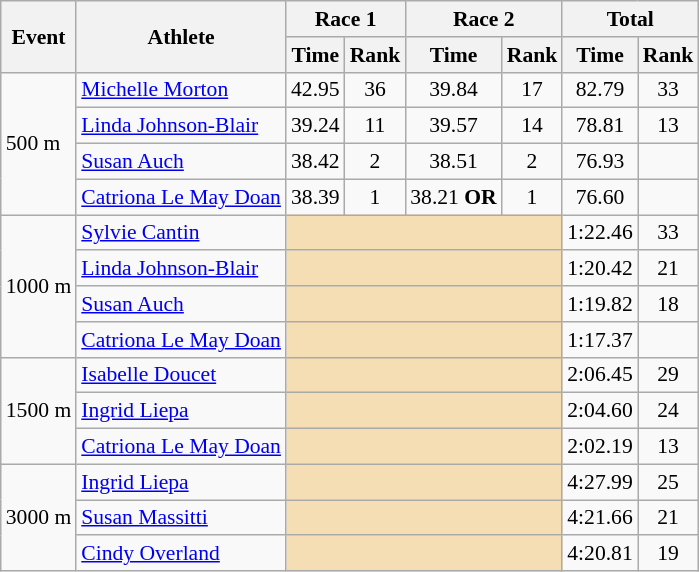<table class="wikitable" border="1" style="font-size:90%">
<tr>
<th rowspan=2>Event</th>
<th rowspan=2>Athlete</th>
<th colspan=2>Race 1</th>
<th colspan=2>Race 2</th>
<th colspan=2>Total</th>
</tr>
<tr>
<th>Time</th>
<th>Rank</th>
<th>Time</th>
<th>Rank</th>
<th>Time</th>
<th>Rank</th>
</tr>
<tr>
<td rowspan=4>500 m</td>
<td><a href='#'>Michelle Morton</a></td>
<td align=center>42.95</td>
<td align=center>36</td>
<td align=center>39.84</td>
<td align=center>17</td>
<td align=center>82.79</td>
<td align=center>33</td>
</tr>
<tr>
<td><a href='#'>Linda Johnson-Blair</a></td>
<td align=center>39.24</td>
<td align=center>11</td>
<td align=center>39.57</td>
<td align=center>14</td>
<td align=center>78.81</td>
<td align=center>13</td>
</tr>
<tr>
<td><a href='#'>Susan Auch</a></td>
<td align=center>38.42</td>
<td align=center>2</td>
<td align=center>38.51</td>
<td align=center>2</td>
<td align=center>76.93</td>
<td align=center></td>
</tr>
<tr>
<td><a href='#'>Catriona Le May Doan</a></td>
<td align=center>38.39</td>
<td align=center>1</td>
<td align=center>38.21 <strong>OR</strong></td>
<td align=center>1</td>
<td align=center>76.60</td>
<td align=center></td>
</tr>
<tr>
<td rowspan=4>1000 m</td>
<td><a href='#'>Sylvie Cantin</a></td>
<td colspan="4" bgcolor="wheat"></td>
<td align=center>1:22.46</td>
<td align=center>33</td>
</tr>
<tr>
<td><a href='#'>Linda Johnson-Blair</a></td>
<td colspan="4" bgcolor="wheat"></td>
<td align=center>1:20.42</td>
<td align=center>21</td>
</tr>
<tr>
<td><a href='#'>Susan Auch</a></td>
<td colspan="4" bgcolor="wheat"></td>
<td align=center>1:19.82</td>
<td align=center>18</td>
</tr>
<tr>
<td><a href='#'>Catriona Le May Doan</a></td>
<td colspan="4" bgcolor="wheat"></td>
<td align=center>1:17.37</td>
<td align=center></td>
</tr>
<tr>
<td rowspan=3>1500 m</td>
<td><a href='#'>Isabelle Doucet</a></td>
<td colspan="4" bgcolor="wheat"></td>
<td align=center>2:06.45</td>
<td align=center>29</td>
</tr>
<tr>
<td><a href='#'>Ingrid Liepa</a></td>
<td colspan="4" bgcolor="wheat"></td>
<td align=center>2:04.60</td>
<td align=center>24</td>
</tr>
<tr>
<td><a href='#'>Catriona Le May Doan</a></td>
<td colspan="4" bgcolor="wheat"></td>
<td align=center>2:02.19</td>
<td align=center>13</td>
</tr>
<tr>
<td rowspan=3>3000 m</td>
<td><a href='#'>Ingrid Liepa</a></td>
<td colspan="4" bgcolor="wheat"></td>
<td align=center>4:27.99</td>
<td align=center>25</td>
</tr>
<tr>
<td><a href='#'>Susan Massitti</a></td>
<td colspan="4" bgcolor="wheat"></td>
<td align=center>4:21.66</td>
<td align=center>21</td>
</tr>
<tr>
<td><a href='#'>Cindy Overland</a></td>
<td colspan="4" bgcolor="wheat"></td>
<td align=center>4:20.81</td>
<td align=center>19</td>
</tr>
</table>
